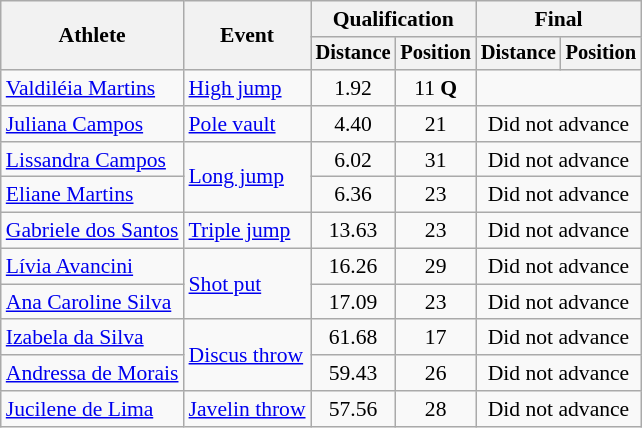<table class=wikitable style="font-size:90%">
<tr>
<th rowspan="2">Athlete</th>
<th rowspan="2">Event</th>
<th colspan="2">Qualification</th>
<th colspan="2">Final</th>
</tr>
<tr style="font-size:95%">
<th>Distance</th>
<th>Position</th>
<th>Distance</th>
<th>Position</th>
</tr>
<tr align=center>
<td align=left><a href='#'>Valdiléia Martins</a></td>
<td align=left><a href='#'>High jump</a></td>
<td>1.92 <strong></strong></td>
<td>11 <strong>Q</strong></td>
<td colspan=2></td>
</tr>
<tr align=center>
<td align=left><a href='#'>Juliana Campos</a></td>
<td align=left><a href='#'>Pole vault</a></td>
<td>4.40</td>
<td>21</td>
<td colspan=2>Did not advance</td>
</tr>
<tr align=center>
<td align=left><a href='#'>Lissandra Campos</a></td>
<td align=left rowspan=2><a href='#'>Long jump</a></td>
<td>6.02</td>
<td>31</td>
<td colspan=2>Did not advance</td>
</tr>
<tr align=center>
<td align=left><a href='#'>Eliane Martins</a></td>
<td>6.36</td>
<td>23</td>
<td colspan=2>Did not advance</td>
</tr>
<tr align=center>
<td align=left><a href='#'>Gabriele dos Santos</a></td>
<td align=left><a href='#'>Triple jump</a></td>
<td>13.63</td>
<td>23</td>
<td colspan=2>Did not advance</td>
</tr>
<tr align=center>
<td align=left><a href='#'>Lívia Avancini</a></td>
<td align=left rowspan=2><a href='#'>Shot put</a></td>
<td>16.26</td>
<td>29</td>
<td colspan=2>Did not advance</td>
</tr>
<tr align=center>
<td align=left><a href='#'>Ana Caroline Silva</a></td>
<td>17.09</td>
<td>23</td>
<td colspan=2>Did not advance</td>
</tr>
<tr align=center>
<td align=left><a href='#'>Izabela da Silva</a></td>
<td align=left rowspan=2><a href='#'>Discus throw</a></td>
<td>61.68</td>
<td>17</td>
<td colspan=2>Did not advance</td>
</tr>
<tr align=center>
<td align=left><a href='#'>Andressa de Morais</a></td>
<td>59.43</td>
<td>26</td>
<td colspan=2>Did not advance</td>
</tr>
<tr align=center>
<td align=left><a href='#'>Jucilene de Lima</a></td>
<td align=left><a href='#'>Javelin throw</a></td>
<td>57.56</td>
<td>28</td>
<td colspan=2>Did not advance</td>
</tr>
</table>
